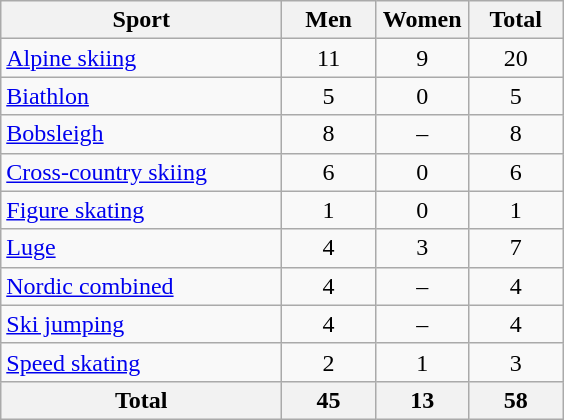<table class="wikitable sortable" style="text-align:center;">
<tr>
<th width=180>Sport</th>
<th width=55>Men</th>
<th width=55>Women</th>
<th width=55>Total</th>
</tr>
<tr>
<td align=left><a href='#'>Alpine skiing</a></td>
<td>11</td>
<td>9</td>
<td>20</td>
</tr>
<tr>
<td align=left><a href='#'>Biathlon</a></td>
<td>5</td>
<td>0</td>
<td>5</td>
</tr>
<tr>
<td align=left><a href='#'>Bobsleigh</a></td>
<td>8</td>
<td>–</td>
<td>8</td>
</tr>
<tr>
<td align=left><a href='#'>Cross-country skiing</a></td>
<td>6</td>
<td>0</td>
<td>6</td>
</tr>
<tr>
<td align=left><a href='#'>Figure skating</a></td>
<td>1</td>
<td>0</td>
<td>1</td>
</tr>
<tr>
<td align=left><a href='#'>Luge</a></td>
<td>4</td>
<td>3</td>
<td>7</td>
</tr>
<tr>
<td align=left><a href='#'>Nordic combined</a></td>
<td>4</td>
<td>–</td>
<td>4</td>
</tr>
<tr>
<td align=left><a href='#'>Ski jumping</a></td>
<td>4</td>
<td>–</td>
<td>4</td>
</tr>
<tr>
<td align=left><a href='#'>Speed skating</a></td>
<td>2</td>
<td>1</td>
<td>3</td>
</tr>
<tr>
<th>Total</th>
<th>45</th>
<th>13</th>
<th>58</th>
</tr>
</table>
